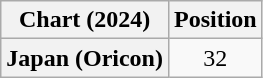<table class="wikitable plainrowheaders" style="text-align:center">
<tr>
<th scope="col">Chart (2024)</th>
<th scope="col">Position</th>
</tr>
<tr>
<th scope="row">Japan (Oricon)</th>
<td>32</td>
</tr>
</table>
